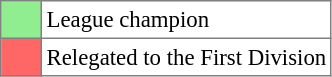<table bgcolor="#f7f8ff" cellpadding="3" cellspacing="0" border="1" style="font-size: 95%; border: gray solid 1px; border-collapse: collapse;text-align:center;">
<tr>
<td style="background:#90EE90;" width="20"></td>
<td bgcolor="#ffffff" align="left">League champion</td>
</tr>
<tr>
<td style="background: #FF6666" width="20"></td>
<td bgcolor="#ffffff" align="left">Relegated to the First Division</td>
</tr>
</table>
